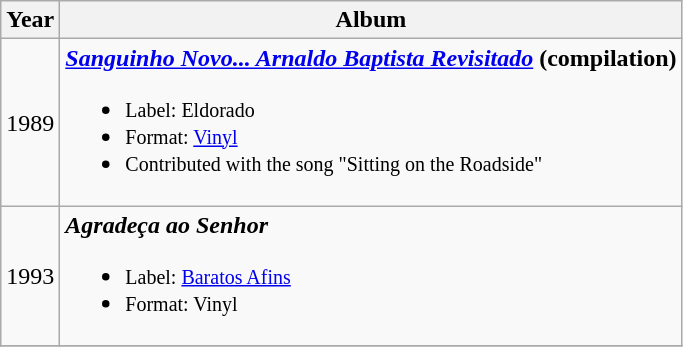<table class="wikitable">
<tr>
<th>Year</th>
<th>Album</th>
</tr>
<tr>
<td>1989</td>
<td><strong><em><a href='#'>Sanguinho Novo... Arnaldo Baptista Revisitado</a></em></strong> <strong>(compilation)</strong><br><ul><li><small>Label: Eldorado</small></li><li><small>Format: <a href='#'>Vinyl</a></small></li><li><small>Contributed with the song "Sitting on the Roadside"</small></li></ul></td>
</tr>
<tr>
<td>1993</td>
<td><strong><em>Agradeça ao Senhor</em></strong><br><ul><li><small>Label: <a href='#'>Baratos Afins</a></small></li><li><small>Format: Vinyl</small></li></ul></td>
</tr>
<tr>
</tr>
</table>
